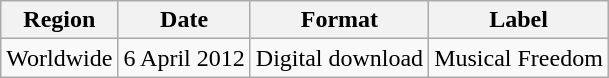<table class="wikitable">
<tr>
<th>Region</th>
<th>Date</th>
<th>Format</th>
<th>Label</th>
</tr>
<tr>
<td>Worldwide</td>
<td>6 April 2012</td>
<td>Digital download</td>
<td>Musical Freedom</td>
</tr>
</table>
